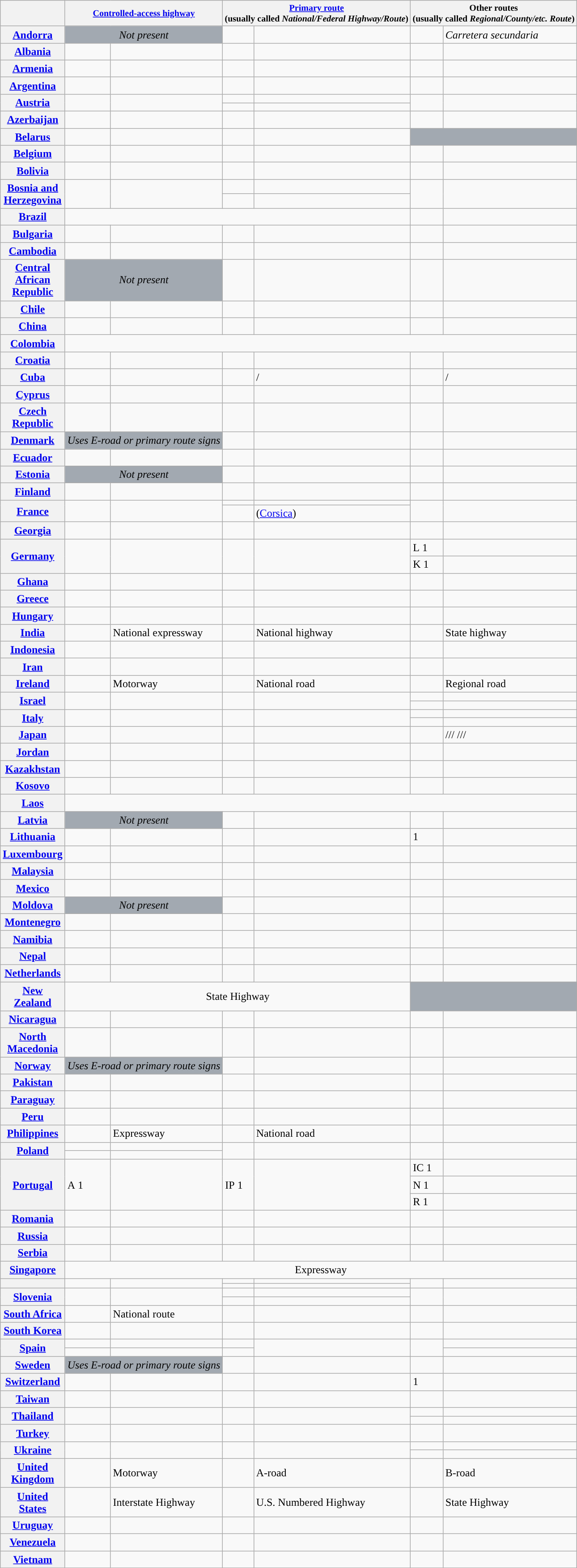<table class="wikitable" style="text-align:left;">
<tr style="font-size:smaller;">
<th width="50"></th>
<th colspan="2"><a href='#'>Controlled-access highway</a></th>
<th colspan="2"><a href='#'>Primary route</a><br>(usually called <em>National/Federal Highway/Route</em>)</th>
<th colspan="2">Other routes<br>(usually called <em>Regional/County/etc. Route</em>)</th>
</tr>
<tr>
<th><a href='#'>Andorra</a></th>
<td colspan="2" style="background: #a2a9b1; text-align:center"><em>Not present</em></td>
<td></td>
<td></td>
<td></td>
<td><em>Carretera secundaria</em></td>
</tr>
<tr>
<th><a href='#'>Albania</a></th>
<td style="min-width: 50px"></td>
<td></td>
<td></td>
<td></td>
<td></td>
<td></td>
</tr>
<tr>
<th><a href='#'>Armenia</a></th>
<td></td>
<td>  </td>
<td></td>
<td>  </td>
<td></td>
<td>  </td>
</tr>
<tr>
<th><a href='#'>Argentina</a></th>
<td></td>
<td></td>
<td></td>
<td></td>
<td></td>
<td></td>
</tr>
<tr>
<th rowspan="2"><a href='#'>Austria</a></th>
<td rowspan="2"></td>
<td rowspan="2"></td>
<td></td>
<td></td>
<td rowspan="2"></td>
<td rowspan="2"></td>
</tr>
<tr>
<td></td>
<td></td>
</tr>
<tr>
<th><a href='#'>Azerbaijan</a></th>
<td></td>
<td></td>
<td></td>
<td></td>
<td></td>
<td></td>
</tr>
<tr>
<th><a href='#'>Belarus</a></th>
<td></td>
<td>  </td>
<td></td>
<td>  </td>
<td colspan="2" style="background: #a2a9b1"></td>
</tr>
<tr>
<th><a href='#'>Belgium</a></th>
<td></td>
<td>  </td>
<td></td>
<td>  </td>
<td></td>
<td></td>
</tr>
<tr>
<th><a href='#'>Bolivia</a></th>
<td></td>
<td></td>
<td></td>
<td></td>
<td></td>
<td></td>
</tr>
<tr>
<th rowspan="2"><a href='#'>Bosnia and Herzegovina</a></th>
<td rowspan="2"></td>
<td rowspan="2"></td>
<td></td>
<td></td>
<td rowspan="2"></td>
<td rowspan="2"></td>
</tr>
<tr>
<td></td>
<td></td>
</tr>
<tr>
<th><a href='#'>Brazil</a></th>
<td colspan="4" style="text-align:center"> </td>
<td></td>
<td></td>
</tr>
<tr>
<th><a href='#'>Bulgaria</a></th>
<td></td>
<td>  </td>
<td></td>
<td>  </td>
<td></td>
<td></td>
</tr>
<tr>
<th><a href='#'>Cambodia</a></th>
<td></td>
<td></td>
<td></td>
<td></td>
<td></td>
<td></td>
</tr>
<tr>
<th><a href='#'>Central African Republic</a></th>
<td colspan="2" style="background: #a2a9b1; text-align:center"><em>Not present</em></td>
<td></td>
<td></td>
<td></td>
<td></td>
</tr>
<tr>
<th><a href='#'>Chile</a></th>
<td></td>
<td></td>
<td></td>
<td></td>
<td></td>
<td></td>
</tr>
<tr>
<th><a href='#'>China</a></th>
<td></td>
<td>  </td>
<td></td>
<td>  </td>
<td></td>
<td>  </td>
</tr>
<tr>
<th><a href='#'>Colombia</a></th>
<td colspan=6 style="text-align:center"> </td>
</tr>
<tr>
<th><a href='#'>Croatia</a></th>
<td></td>
<td></td>
<td></td>
<td></td>
<td></td>
<td></td>
</tr>
<tr>
<th><a href='#'>Cuba</a></th>
<td></td>
<td></td>
<td></td>
<td> / </td>
<td></td>
<td> / </td>
</tr>
<tr>
<th><a href='#'>Cyprus</a></th>
<td></td>
<td>  </td>
<td></td>
<td></td>
<td></td>
<td></td>
</tr>
<tr>
<th><a href='#'>Czech Republic</a></th>
<td></td>
<td></td>
<td></td>
<td></td>
<td></td>
<td></td>
</tr>
<tr>
<th><a href='#'>Denmark</a></th>
<td colspan="2" style="background: #a2a9b1; text-align:center"><em>Uses E-road or primary route signs</em></td>
<td></td>
<td></td>
<td></td>
<td></td>
</tr>
<tr>
<th><a href='#'>Ecuador</a></th>
<td></td>
<td></td>
<td></td>
<td></td>
<td></td>
<td></td>
</tr>
<tr>
<th><a href='#'>Estonia</a></th>
<td colspan="2" style="background: #a2a9b1; text-align:center"><em>Not present</em></td>
<td></td>
<td></td>
<td></td>
<td></td>
</tr>
<tr>
<th><a href='#'>Finland</a></th>
<td></td>
<td></td>
<td></td>
<td></td>
<td></td>
<td></td>
</tr>
<tr>
<th rowspan="2"><a href='#'>France</a></th>
<td rowspan="2"></td>
<td rowspan="2"></td>
<td></td>
<td></td>
<td rowspan="2"></td>
<td rowspan="2"></td>
</tr>
<tr>
<td></td>
<td> (<a href='#'>Corsica</a>)</td>
</tr>
<tr>
<th><a href='#'>Georgia</a></th>
<td></td>
<td>  </td>
<td></td>
<td>  </td>
<td></td>
<td>  </td>
</tr>
<tr>
<th rowspan="2"><a href='#'>Germany</a></th>
<td rowspan="2"></td>
<td rowspan="2"></td>
<td rowspan="2"></td>
<td rowspan="2"></td>
<td><span>L 1</span></td>
<td></td>
</tr>
<tr>
<td><span>K 1</span></td>
<td></td>
</tr>
<tr>
<th><a href='#'>Ghana</a></th>
<td></td>
<td></td>
<td></td>
<td></td>
<td></td>
<td></td>
</tr>
<tr>
<th><a href='#'>Greece</a></th>
<td></td>
<td>  </td>
<td></td>
<td>  </td>
<td></td>
<td></td>
</tr>
<tr>
<th><a href='#'>Hungary</a></th>
<td></td>
<td></td>
<td></td>
<td></td>
<td></td>
<td></td>
</tr>
<tr>
<th><a href='#'>India</a></th>
<td></td>
<td>National expressway</td>
<td></td>
<td>National highway</td>
<td></td>
<td>State highway</td>
</tr>
<tr>
<th><a href='#'>Indonesia</a></th>
<td></td>
<td></td>
<td></td>
<td></td>
<td></td>
<td></td>
</tr>
<tr>
<th><a href='#'>Iran</a></th>
<td></td>
<td>  </td>
<td></td>
<td>  </td>
<td></td>
<td>  </td>
</tr>
<tr>
<th><a href='#'>Ireland</a></th>
<td></td>
<td>Motorway  </td>
<td></td>
<td>National road  </td>
<td></td>
<td>Regional road  </td>
</tr>
<tr>
<th rowspan="2"><a href='#'>Israel</a></th>
<td rowspan="2"></td>
<td rowspan="2">  </td>
<td rowspan="2"></td>
<td rowspan="2">  </td>
<td></td>
<td>  </td>
</tr>
<tr>
<td></td>
<td>  </td>
</tr>
<tr>
<th rowspan="2"><a href='#'>Italy</a></th>
<td rowspan="2"></td>
<td rowspan="2"></td>
<td rowspan="2"></td>
<td rowspan="2"></td>
<td></td>
<td></td>
</tr>
<tr>
<td></td>
<td></td>
</tr>
<tr>
<th><a href='#'>Japan</a></th>
<td></td>
<td>  </td>
<td></td>
<td>  </td>
<td></td>
<td>/// ///</td>
</tr>
<tr>
<th><a href='#'>Jordan</a></th>
<td></td>
<td></td>
<td></td>
<td></td>
<td></td>
<td></td>
</tr>
<tr>
<th><a href='#'>Kazakhstan</a></th>
<td></td>
<td></td>
<td></td>
<td></td>
<td></td>
<td></td>
</tr>
<tr>
<th><a href='#'>Kosovo</a></th>
<td></td>
<td></td>
<td></td>
<td></td>
<td></td>
<td></td>
</tr>
<tr>
<th><a href='#'>Laos</a></th>
<td colspan="6" style="text-align:center"></td>
</tr>
<tr>
<th><a href='#'>Latvia</a></th>
<td colspan="2" style="background: #a2a9b1; text-align:center"><em>Not present</em></td>
<td></td>
<td></td>
<td></td>
<td></td>
</tr>
<tr>
<th><a href='#'>Lithuania</a></th>
<td></td>
<td></td>
<td></td>
<td></td>
<td><span>1</span></td>
<td></td>
</tr>
<tr>
<th><a href='#'>Luxembourg</a></th>
<td></td>
<td>  </td>
<td></td>
<td>  </td>
<td></td>
<td></td>
</tr>
<tr>
<th><a href='#'>Malaysia</a></th>
<td></td>
<td></td>
<td></td>
<td></td>
<td></td>
<td></td>
</tr>
<tr>
<th><a href='#'>Mexico</a></th>
<td></td>
<td></td>
<td></td>
<td></td>
<td></td>
<td></td>
</tr>
<tr>
<th><a href='#'>Moldova</a></th>
<td colspan="2" style="background: #a2a9b1; text-align:center"><em>Not present</em></td>
<td></td>
<td></td>
<td></td>
<td></td>
</tr>
<tr>
<th><a href='#'>Montenegro</a></th>
<td></td>
<td></td>
<td></td>
<td></td>
<td></td>
<td></td>
</tr>
<tr>
<th><a href='#'>Namibia</a></th>
<td></td>
<td></td>
<td></td>
<td></td>
<td></td>
<td></td>
</tr>
<tr>
<th><a href='#'>Nepal</a></th>
<td></td>
<td></td>
<td></td>
<td></td>
<td></td>
<td></td>
</tr>
<tr>
<th><a href='#'>Netherlands</a></th>
<td></td>
<td></td>
<td></td>
<td></td>
<td></td>
<td></td>
</tr>
<tr>
<th><a href='#'>New Zealand</a></th>
<td colspan="4" style="text-align:center"> State Highway</td>
<td colspan="2" style="background: #a2a9b1"></td>
</tr>
<tr>
<th><a href='#'>Nicaragua</a></th>
<td></td>
<td></td>
<td></td>
<td></td>
<td></td>
<td></td>
</tr>
<tr>
<th><a href='#'>North Macedonia</a></th>
<td></td>
<td></td>
<td></td>
<td></td>
<td></td>
<td></td>
</tr>
<tr>
<th><a href='#'>Norway</a></th>
<td colspan="2" style="background: #a2a9b1; text-align:center"><em>Uses E-road or primary route signs</em></td>
<td></td>
<td></td>
<td></td>
<td></td>
</tr>
<tr>
<th><a href='#'>Pakistan</a></th>
<td></td>
<td></td>
<td></td>
<td></td>
<td></td>
<td></td>
</tr>
<tr>
<th><a href='#'>Paraguay</a></th>
<td></td>
<td></td>
<td></td>
<td></td>
<td></td>
<td></td>
</tr>
<tr>
<th><a href='#'>Peru</a></th>
<td></td>
<td></td>
<td></td>
<td></td>
<td></td>
<td></td>
</tr>
<tr>
<th><a href='#'>Philippines</a></th>
<td></td>
<td>Expressway</td>
<td></td>
<td>National road</td>
<td></td>
<td></td>
</tr>
<tr>
<th rowspan="2"><a href='#'>Poland</a></th>
<td></td>
<td></td>
<td rowspan="2"></td>
<td rowspan="2"></td>
<td rowspan="2"></td>
<td rowspan="2"></td>
</tr>
<tr>
<td></td>
<td></td>
</tr>
<tr>
<th rowspan="3"><a href='#'>Portugal</a></th>
<td rowspan="3"><span>A 1</span></td>
<td rowspan="3"></td>
<td rowspan="3"><span>IP 1</span></td>
<td rowspan="3"></td>
<td><span>IC 1</span></td>
<td></td>
</tr>
<tr>
<td><span>N 1</span></td>
<td></td>
</tr>
<tr>
<td><span>R 1</span></td>
<td></td>
</tr>
<tr>
<th><a href='#'>Romania</a></th>
<td></td>
<td></td>
<td></td>
<td></td>
<td></td>
<td></td>
</tr>
<tr>
<th><a href='#'>Russia</a></th>
<td></td>
<td></td>
<td></td>
<td></td>
<td></td>
<td></td>
</tr>
<tr>
<th><a href='#'>Serbia</a></th>
<td></td>
<td></td>
<td></td>
<td></td>
<td></td>
<td></td>
</tr>
<tr>
<th><a href='#'>Singapore</a></th>
<td colspan="6" style="text-align:center"> Expressway</td>
</tr>
<tr>
<th rowspan="2"></th>
<td rowspan="2"></td>
<td rowspan="2"></td>
<td></td>
<td></td>
<td rowspan="2"></td>
<td rowspan="2"></td>
</tr>
<tr>
<td></td>
<td></td>
</tr>
<tr>
<th rowspan="2"><a href='#'>Slovenia</a></th>
<td rowspan="2"></td>
<td rowspan="2"></td>
<td></td>
<td></td>
<td rowspan="2"></td>
<td rowspan="2"></td>
</tr>
<tr>
<td></td>
<td></td>
</tr>
<tr>
<th><a href='#'>South Africa</a></th>
<td></td>
<td>National route</td>
<td></td>
<td></td>
<td></td>
<td></td>
</tr>
<tr>
<th><a href='#'>South Korea</a></th>
<td></td>
<td>  </td>
<td></td>
<td>  </td>
<td></td>
<td>  </td>
</tr>
<tr>
<th rowspan="2"><a href='#'>Spain</a></th>
<td></td>
<td></td>
<td></td>
<td rowspan="2"></td>
<td rowspan="2"></td>
<td></td>
</tr>
<tr>
<td></td>
<td></td>
<td></td>
<td></td>
</tr>
<tr>
<th><a href='#'>Sweden</a></th>
<td colspan="2" style="background: #a2a9b1; text-align:center"><em>Uses E-road or primary route signs</em></td>
<td></td>
<td></td>
<td></td>
<td></td>
</tr>
<tr>
<th><a href='#'>Switzerland</a></th>
<td></td>
<td></td>
<td></td>
<td></td>
<td><span>1</span></td>
<td></td>
</tr>
<tr>
<th><a href='#'>Taiwan</a></th>
<td></td>
<td>  </td>
<td></td>
<td>  </td>
<td></td>
<td>  </td>
</tr>
<tr>
<th rowspan="2"><a href='#'>Thailand</a></th>
<td rowspan="2"></td>
<td rowspan="2">  </td>
<td rowspan="2"></td>
<td rowspan="2">  </td>
<td rowspan="1"></td>
<td>  </td>
</tr>
<tr>
<td></td>
<td>  </td>
</tr>
<tr>
<th><a href='#'>Turkey</a></th>
<td></td>
<td></td>
<td></td>
<td></td>
<td></td>
<td></td>
</tr>
<tr>
<th rowspan="2"><a href='#'>Ukraine</a></th>
<td rowspan="2"></td>
<td rowspan="2"></td>
<td rowspan="2"></td>
<td rowspan="2"></td>
<td></td>
<td></td>
</tr>
<tr>
<td></td>
<td></td>
</tr>
<tr>
<th><a href='#'>United Kingdom</a></th>
<td></td>
<td>Motorway</td>
<td></td>
<td>A-road</td>
<td></td>
<td>B-road</td>
</tr>
<tr>
<th><a href='#'>United States</a></th>
<td></td>
<td>Interstate Highway</td>
<td></td>
<td>U.S. Numbered Highway</td>
<td></td>
<td>State Highway</td>
</tr>
<tr>
<th><a href='#'>Uruguay</a></th>
<td></td>
<td></td>
<td></td>
<td></td>
<td></td>
<td></td>
</tr>
<tr>
<th><a href='#'>Venezuela</a></th>
<td></td>
<td></td>
<td></td>
<td></td>
<td></td>
<td></td>
</tr>
<tr>
<th><a href='#'>Vietnam</a></th>
<td></td>
<td></td>
<td></td>
<td></td>
<td></td>
<td></td>
</tr>
</table>
